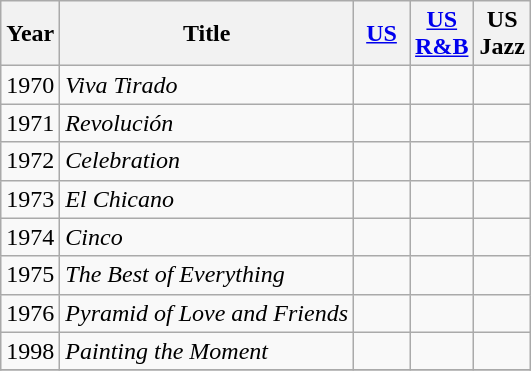<table class=wikitable>
<tr>
<th>Year</th>
<th>Title</th>
<th width="30"><a href='#'>US</a></th>
<th width="30"><a href='#'>US<br>R&B</a></th>
<th width="30">US Jazz</th>
</tr>
<tr>
<td rowspan="1">1970</td>
<td><em>Viva Tirado</em></td>
<td></td>
<td></td>
<td></td>
</tr>
<tr>
<td rowspan="1">1971</td>
<td><em>Revolución</em></td>
<td></td>
<td></td>
<td></td>
</tr>
<tr>
<td rowspan="1">1972</td>
<td><em>Celebration</em></td>
<td></td>
<td></td>
<td></td>
</tr>
<tr>
<td rowspan="1">1973</td>
<td><em>El Chicano</em></td>
<td></td>
<td></td>
<td></td>
</tr>
<tr>
<td rowspan="1">1974</td>
<td><em>Cinco</em></td>
<td></td>
<td></td>
<td></td>
</tr>
<tr>
<td rowspan="1">1975</td>
<td><em>The Best of Everything</em></td>
<td></td>
<td></td>
<td></td>
</tr>
<tr>
<td rowspan="1">1976</td>
<td><em>Pyramid of Love and Friends</em></td>
<td></td>
<td></td>
<td></td>
</tr>
<tr>
<td rowspan="1">1998</td>
<td><em>Painting the Moment</em></td>
<td></td>
<td></td>
<td></td>
</tr>
<tr>
</tr>
</table>
